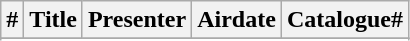<table class="wikitable plainrowheaders">
<tr>
<th>#</th>
<th>Title</th>
<th>Presenter</th>
<th>Airdate</th>
<th>Catalogue#</th>
</tr>
<tr>
</tr>
<tr>
</tr>
<tr>
</tr>
<tr>
</tr>
<tr>
</tr>
<tr>
</tr>
<tr>
</tr>
<tr>
</tr>
<tr>
</tr>
<tr>
</tr>
<tr>
</tr>
<tr>
</tr>
<tr>
</tr>
</table>
